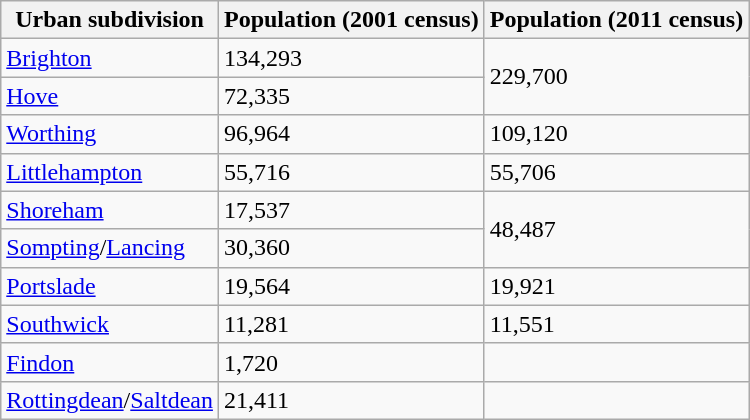<table class="wikitable">
<tr>
<th>Urban subdivision</th>
<th>Population (2001 census)</th>
<th>Population (2011 census)</th>
</tr>
<tr>
<td><a href='#'>Brighton</a></td>
<td>134,293</td>
<td rowspan = 2>229,700</td>
</tr>
<tr>
<td><a href='#'>Hove</a></td>
<td>72,335</td>
</tr>
<tr>
<td><a href='#'>Worthing</a></td>
<td>96,964</td>
<td>109,120</td>
</tr>
<tr>
<td><a href='#'>Littlehampton</a></td>
<td>55,716</td>
<td>55,706</td>
</tr>
<tr>
<td><a href='#'>Shoreham</a></td>
<td>17,537</td>
<td rowspan = 2>48,487</td>
</tr>
<tr>
<td><a href='#'>Sompting</a>/<a href='#'>Lancing</a></td>
<td>30,360</td>
</tr>
<tr>
<td><a href='#'>Portslade</a></td>
<td>19,564</td>
<td>19,921</td>
</tr>
<tr>
<td><a href='#'>Southwick</a></td>
<td>11,281</td>
<td>11,551</td>
</tr>
<tr>
<td><a href='#'>Findon</a></td>
<td>1,720</td>
<td></td>
</tr>
<tr>
<td><a href='#'>Rottingdean</a>/<a href='#'>Saltdean</a></td>
<td>21,411</td>
<td></td>
</tr>
</table>
